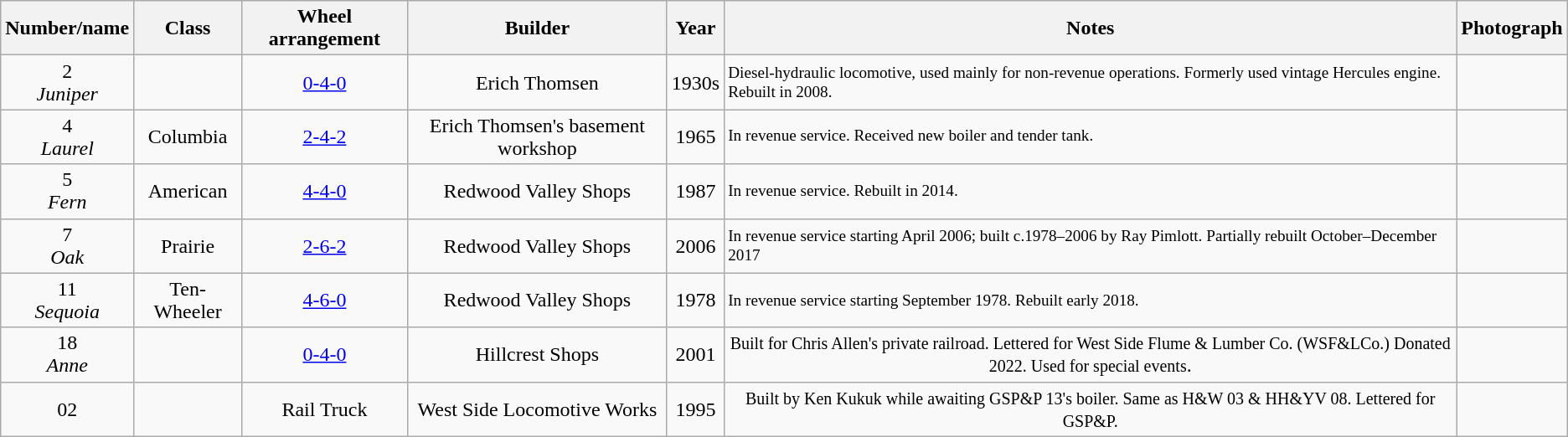<table class="wikitable" style="text-align:center;">
<tr>
<th>Number/name</th>
<th>Class</th>
<th>Wheel arrangement</th>
<th>Builder</th>
<th>Year</th>
<th>Notes</th>
<th>Photograph</th>
</tr>
<tr>
<td>2<br><em>Juniper</em></td>
<td></td>
<td><a href='#'>0-4-0</a></td>
<td>Erich Thomsen</td>
<td>1930s</td>
<td style="text-align:left; font-size:80%;">Diesel-hydraulic locomotive, used mainly for non-revenue operations. Formerly used vintage Hercules engine. Rebuilt in 2008.</td>
<td></td>
</tr>
<tr>
<td>4<br><em>Laurel</em></td>
<td>Columbia</td>
<td><a href='#'>2-4-2</a></td>
<td>Erich Thomsen's basement workshop</td>
<td>1965</td>
<td style="text-align:left;font-size:80%;">In revenue service. Received new boiler and tender tank.</td>
<td></td>
</tr>
<tr>
<td>5<br><em>Fern</em></td>
<td>American</td>
<td><a href='#'>4-4-0</a></td>
<td>Redwood Valley Shops</td>
<td>1987</td>
<td style="text-align:left; font-size:80%;">In revenue service. Rebuilt in 2014.</td>
<td></td>
</tr>
<tr>
<td>7<br><em>Oak</em></td>
<td>Prairie</td>
<td><a href='#'>2-6-2</a></td>
<td>Redwood Valley Shops</td>
<td>2006</td>
<td style="text-align:left; font-size:80%;">In revenue service starting April 2006; built c.1978–2006 by Ray Pimlott. Partially rebuilt October–December 2017</td>
<td></td>
</tr>
<tr>
<td>11<br><em>Sequoia</em></td>
<td>Ten-Wheeler</td>
<td><a href='#'>4-6-0</a></td>
<td>Redwood Valley Shops</td>
<td>1978</td>
<td style="text-align:left; font-size:80%;">In revenue service starting September 1978. Rebuilt early 2018.</td>
<td></td>
</tr>
<tr>
<td>18<br><em>Anne</em></td>
<td></td>
<td><a href='#'>0-4-0</a></td>
<td>Hillcrest Shops</td>
<td>2001</td>
<td><small>Built for Chris Allen's private railroad. Lettered for West Side Flume & Lumber Co. (WSF&LCo.) Donated 2022. Used for special events</small>.</td>
<td></td>
</tr>
<tr>
<td>02</td>
<td></td>
<td>Rail Truck</td>
<td>West Side Locomotive Works</td>
<td>1995</td>
<td><small>Built by Ken Kukuk while awaiting GSP&P 13's boiler. Same as H&W 03 & HH&YV 08. Lettered for GSP&P.</small></td>
<td></td>
</tr>
</table>
